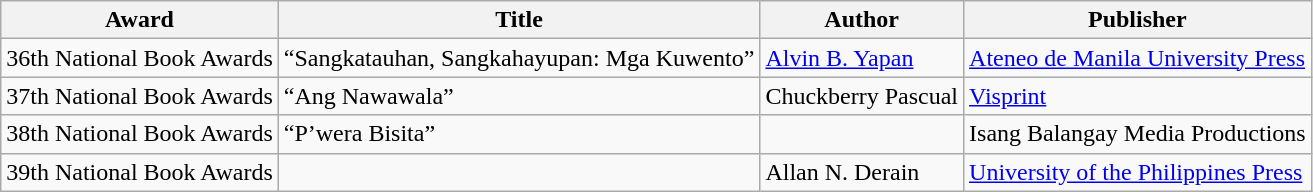<table class="wikitable">
<tr>
<th>Award</th>
<th>Title</th>
<th>Author</th>
<th>Publisher</th>
</tr>
<tr>
<td>36th National Book Awards</td>
<td>“Sangkatauhan, Sangkahayupan: Mga Kuwento”</td>
<td><a href='#'>Alvin B. Yapan</a></td>
<td><a href='#'>Ateneo de Manila University Press</a></td>
</tr>
<tr>
<td>37th National Book Awards</td>
<td>“Ang Nawawala”</td>
<td>Chuckberry Pascual</td>
<td><a href='#'>Visprint</a></td>
</tr>
<tr>
<td>38th National Book Awards</td>
<td>“P’wera Bisita”</td>
<td></td>
<td>Isang Balangay Media Productions</td>
</tr>
<tr>
<td>39th National Book Awards</td>
<td></td>
<td>Allan N. Derain</td>
<td><a href='#'>University of the Philippines Press</a></td>
</tr>
</table>
